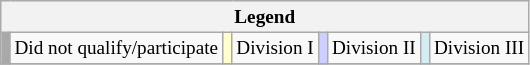<table class="wikitable" style="font-size:80%">
<tr bgcolor="#efefef">
<th colspan="12">Legend</th>
</tr>
<tr>
<td align="center" style="background:#a9a9a9;"></td>
<td>Did not qualify/participate</td>
<td align="center" style="background:#ffffcf;"></td>
<td>Division I</td>
<td align="center" style="background:#cfcfff;"></td>
<td>Division II</td>
<td align="center" style="background:#d6ecf3;"></td>
<td>Division III</td>
</tr>
<tr>
</tr>
</table>
